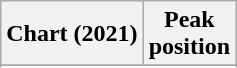<table class="wikitable sortable plainrowheaders" style="text-align:center">
<tr>
<th scope="col">Chart (2021)</th>
<th scope="col">Peak<br>position</th>
</tr>
<tr>
</tr>
<tr>
</tr>
<tr>
</tr>
</table>
